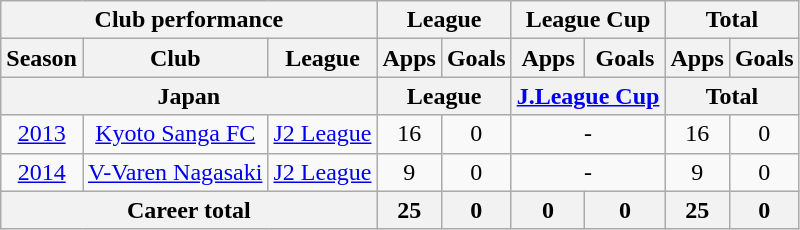<table class="wikitable" style="text-align:center">
<tr>
<th colspan="3">Club performance</th>
<th colspan="2">League</th>
<th colspan="2">League Cup</th>
<th colspan="2">Total</th>
</tr>
<tr>
<th>Season</th>
<th>Club</th>
<th>League</th>
<th>Apps</th>
<th>Goals</th>
<th>Apps</th>
<th>Goals</th>
<th>Apps</th>
<th>Goals</th>
</tr>
<tr>
<th colspan="3">Japan</th>
<th colspan="2">League</th>
<th colspan="2"><a href='#'>J.League Cup</a></th>
<th colspan="2">Total</th>
</tr>
<tr>
<td><a href='#'>2013</a></td>
<td><a href='#'>Kyoto Sanga FC</a></td>
<td><a href='#'>J2 League</a></td>
<td>16</td>
<td>0</td>
<td colspan="2">-</td>
<td>16</td>
<td>0</td>
</tr>
<tr>
<td><a href='#'>2014</a></td>
<td><a href='#'>V-Varen Nagasaki</a></td>
<td><a href='#'>J2 League</a></td>
<td>9</td>
<td>0</td>
<td colspan="2">-</td>
<td>9</td>
<td>0</td>
</tr>
<tr>
<th colspan=3>Career total</th>
<th>25</th>
<th>0</th>
<th>0</th>
<th>0</th>
<th>25</th>
<th>0</th>
</tr>
</table>
